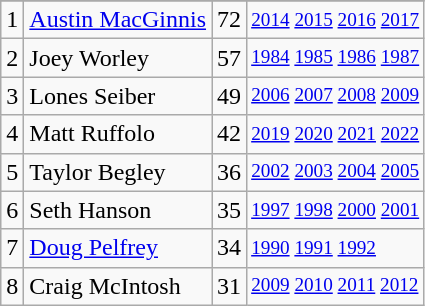<table class="wikitable">
<tr>
</tr>
<tr>
<td>1</td>
<td><a href='#'>Austin MacGinnis</a></td>
<td>72</td>
<td style="font-size:80%;"><a href='#'>2014</a> <a href='#'>2015</a> <a href='#'>2016</a> <a href='#'>2017</a></td>
</tr>
<tr>
<td>2</td>
<td>Joey Worley</td>
<td>57</td>
<td style="font-size:80%;"><a href='#'>1984</a> <a href='#'>1985</a> <a href='#'>1986</a> <a href='#'>1987</a></td>
</tr>
<tr>
<td>3</td>
<td>Lones Seiber</td>
<td>49</td>
<td style="font-size:80%;"><a href='#'>2006</a> <a href='#'>2007</a> <a href='#'>2008</a> <a href='#'>2009</a></td>
</tr>
<tr>
<td>4</td>
<td>Matt Ruffolo</td>
<td>42</td>
<td style="font-size:80%;"><a href='#'>2019</a> <a href='#'>2020</a> <a href='#'>2021</a> <a href='#'>2022</a></td>
</tr>
<tr>
<td>5</td>
<td>Taylor Begley</td>
<td>36</td>
<td style="font-size:80%;"><a href='#'>2002</a> <a href='#'>2003</a> <a href='#'>2004</a> <a href='#'>2005</a></td>
</tr>
<tr>
<td>6</td>
<td>Seth Hanson</td>
<td>35</td>
<td style="font-size:80%;"><a href='#'>1997</a> <a href='#'>1998</a> <a href='#'>2000</a> <a href='#'>2001</a></td>
</tr>
<tr>
<td>7</td>
<td><a href='#'>Doug Pelfrey</a></td>
<td>34</td>
<td style="font-size:80%;"><a href='#'>1990</a> <a href='#'>1991</a> <a href='#'>1992</a></td>
</tr>
<tr>
<td>8</td>
<td>Craig McIntosh</td>
<td>31</td>
<td style="font-size:80%;"><a href='#'>2009</a> <a href='#'>2010</a> <a href='#'>2011</a> <a href='#'>2012</a></td>
</tr>
</table>
